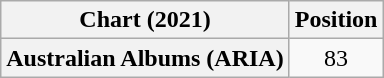<table class="wikitable plainrowheaders" style="text-align:center">
<tr>
<th scope="col">Chart (2021)</th>
<th scope="col">Position</th>
</tr>
<tr>
<th scope="row">Australian Albums (ARIA)</th>
<td>83</td>
</tr>
</table>
